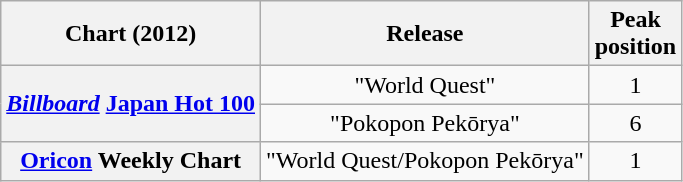<table class="wikitable plainrowheaders sortable" style="text-align:center;">
<tr>
<th scope="col">Chart (2012)</th>
<th scope="col">Release</th>
<th scope="col">Peak<br>position</th>
</tr>
<tr>
<th rowspan="2" scope="row"><em><a href='#'>Billboard</a></em> <a href='#'>Japan Hot 100</a></th>
<td>"World Quest"</td>
<td>1</td>
</tr>
<tr>
<td>"Pokopon Pekōrya"</td>
<td>6</td>
</tr>
<tr>
<th scope="row"><a href='#'>Oricon</a> Weekly Chart</th>
<td>"World Quest/Pokopon Pekōrya"</td>
<td>1</td>
</tr>
</table>
